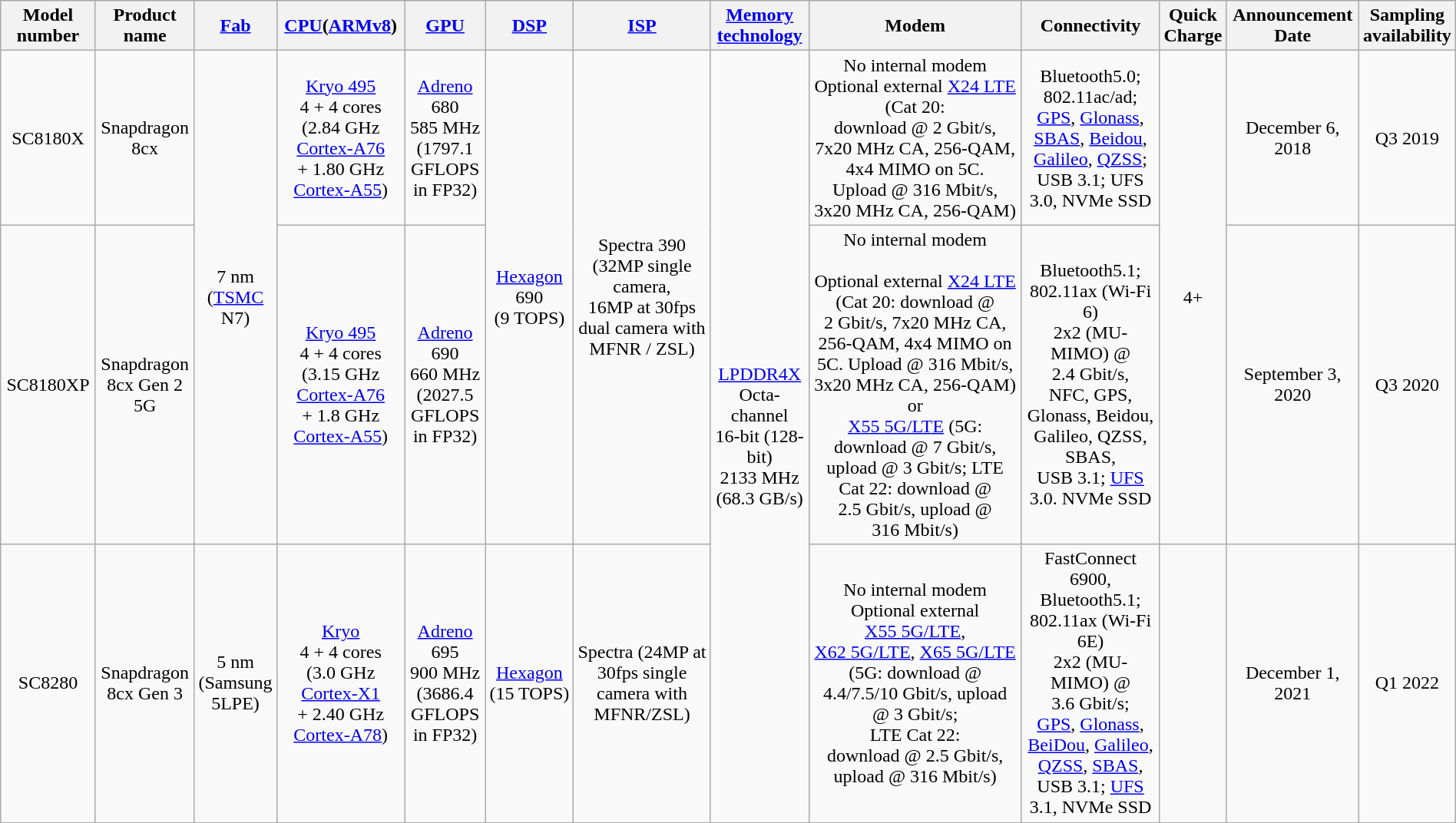<table class="wikitable" style="width:100%; text-align:center">
<tr>
<th>Model number</th>
<th>Product name</th>
<th><a href='#'>Fab</a></th>
<th><a href='#'>CPU</a>(<a href='#'>ARMv8</a>)</th>
<th><a href='#'>GPU</a></th>
<th><a href='#'>DSP</a></th>
<th><a href='#'>ISP</a></th>
<th><a href='#'>Memory<br>technology</a></th>
<th>Modem</th>
<th>Connectivity</th>
<th>Quick<br>Charge</th>
<th>Announcement Date</th>
<th>Sampling<br>availability</th>
</tr>
<tr>
<td>SC8180X</td>
<td>Snapdragon<br>8cx</td>
<td rowspan="2">7 nm<br>(<a href='#'>TSMC</a><br>N7)</td>
<td><a href='#'>Kryo 495</a><br>4 + 4 cores<br>(2.84 GHz <a href='#'>Cortex-A76</a><br>+ 1.80 GHz <a href='#'>Cortex-A55</a>)</td>
<td><a href='#'>Adreno</a> 680<br>585 MHz<br>(1797.1<br>GFLOPS<br>in FP32)</td>
<td rowspan="2"><a href='#'>Hexagon</a><br>690<br>(9 TOPS)</td>
<td rowspan="2">Spectra 390<br>(32MP single camera,<br>16MP at 30fps dual camera with MFNR / ZSL)</td>
<td rowspan="3"><a href='#'>LPDDR4X</a><br>Octa-channel<br>16-bit (128-bit)<br>2133 MHz<br>(68.3 GB/s)</td>
<td>No internal modem<br>Optional external <a href='#'>X24 LTE</a> (Cat 20:<br>download @ 2 Gbit/s, 7x20 MHz CA, 256-QAM, 4x4 MIMO on 5C.<br>Upload @ 316 Mbit/s, 3x20 MHz CA, 256-QAM)</td>
<td>Bluetooth5.0;<br>802.11ac/ad;<br><a href='#'>GPS</a>, <a href='#'>Glonass</a>, <a href='#'>SBAS</a>, <a href='#'>Beidou</a>, <a href='#'>Galileo</a>, <a href='#'>QZSS</a>; <br>USB 3.1; UFS 3.0, NVMe SSD</td>
<td rowspan="2">4+</td>
<td>December 6, 2018</td>
<td>Q3 2019</td>
</tr>
<tr>
<td>SC8180XP</td>
<td>Snapdragon<br>8cx Gen 2 5G</td>
<td><a href='#'>Kryo 495</a><br>4 + 4 cores<br>(3.15 GHz <a href='#'>Cortex-A76</a><br>+ 1.8 GHz <a href='#'>Cortex-A55</a>)</td>
<td><a href='#'>Adreno</a> 690<br>660 MHz<br>(2027.5<br>GFLOPS<br>in FP32)</td>
<td>No internal modem<br><br>Optional external <a href='#'>X24 LTE</a> (Cat 20: download @ 2 Gbit/s, 7x20 MHz CA, 256-QAM, 4x4 MIMO on 5C. Upload @ 316 Mbit/s, 3x20 MHz CA, 256-QAM) or<br><a href='#'>X55 5G/LTE</a> (5G: download @ 7 Gbit/s, upload @ 3 Gbit/s; LTE Cat 22: download @ 2.5 Gbit/s, upload @ 316 Mbit/s)</td>
<td>Bluetooth5.1;<br>802.11ax (Wi-Fi 6) <br>2x2 (MU-MIMO) @ 2.4 Gbit/s, <br>NFC, GPS, Glonass, Beidou, Galileo, QZSS, SBAS, <br>USB 3.1; <a href='#'>UFS</a> 3.0. NVMe SSD</td>
<td>September 3, 2020</td>
<td>Q3 2020</td>
</tr>
<tr>
<td>SC8280</td>
<td>Snapdragon<br>8cx Gen 3<br></td>
<td>5 nm<br>(Samsung<br>5LPE)</td>
<td><a href='#'>Kryo</a><br>4 + 4 cores<br>(3.0 GHz <a href='#'>Cortex-X1</a><br>+ 2.40 GHz <a href='#'>Cortex-A78</a>)</td>
<td><a href='#'>Adreno</a> 695<br>900 MHz<br>(3686.4<br>GFLOPS<br>in FP32)</td>
<td><a href='#'>Hexagon</a><br>(15 TOPS)</td>
<td>Spectra (24MP at 30fps single camera with MFNR/ZSL)</td>
<td>No internal modem<br>Optional external<br><a href='#'>X55 5G/LTE</a>,<br><a href='#'>X62 5G/LTE</a>, <a href='#'>X65 5G/LTE</a><br>(5G: download @ 4.4/7.5/10 Gbit/s, upload @ 3 Gbit/s;<br>LTE Cat 22:<br>download @ 2.5 Gbit/s,<br>upload @ 316 Mbit/s)</td>
<td>FastConnect 6900,<br>Bluetooth5.1;<br>802.11ax (Wi-Fi 6E)<br>2x2 (MU-MIMO) @ 3.6 Gbit/s; <br><a href='#'>GPS</a>, <a href='#'>Glonass</a>, <a href='#'>BeiDou</a>, <a href='#'>Galileo</a>, <a href='#'>QZSS</a>, <a href='#'>SBAS</a>, <br>USB 3.1; <a href='#'>UFS</a> 3.1, NVMe SSD</td>
<td></td>
<td>December 1, 2021</td>
<td>Q1 2022</td>
</tr>
<tr>
</tr>
</table>
